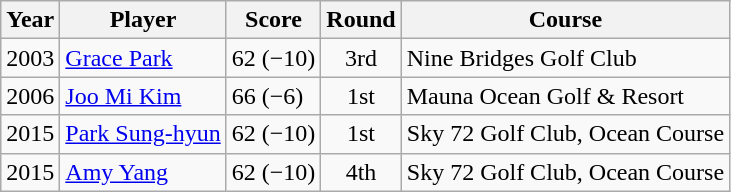<table class="wikitable">
<tr>
<th>Year</th>
<th>Player</th>
<th>Score</th>
<th>Round</th>
<th>Course</th>
</tr>
<tr>
<td>2003</td>
<td><a href='#'>Grace Park</a></td>
<td>62 (−10)</td>
<td align=center>3rd</td>
<td>Nine Bridges Golf Club</td>
</tr>
<tr>
<td>2006</td>
<td><a href='#'>Joo Mi Kim</a></td>
<td>66 (−6)</td>
<td align=center>1st</td>
<td>Mauna Ocean Golf & Resort</td>
</tr>
<tr>
<td>2015</td>
<td><a href='#'>Park Sung-hyun</a></td>
<td>62 (−10)</td>
<td align=center>1st</td>
<td>Sky 72 Golf Club, Ocean Course</td>
</tr>
<tr>
<td>2015</td>
<td><a href='#'>Amy Yang</a></td>
<td>62 (−10)</td>
<td align=center>4th</td>
<td>Sky 72 Golf Club, Ocean Course</td>
</tr>
</table>
